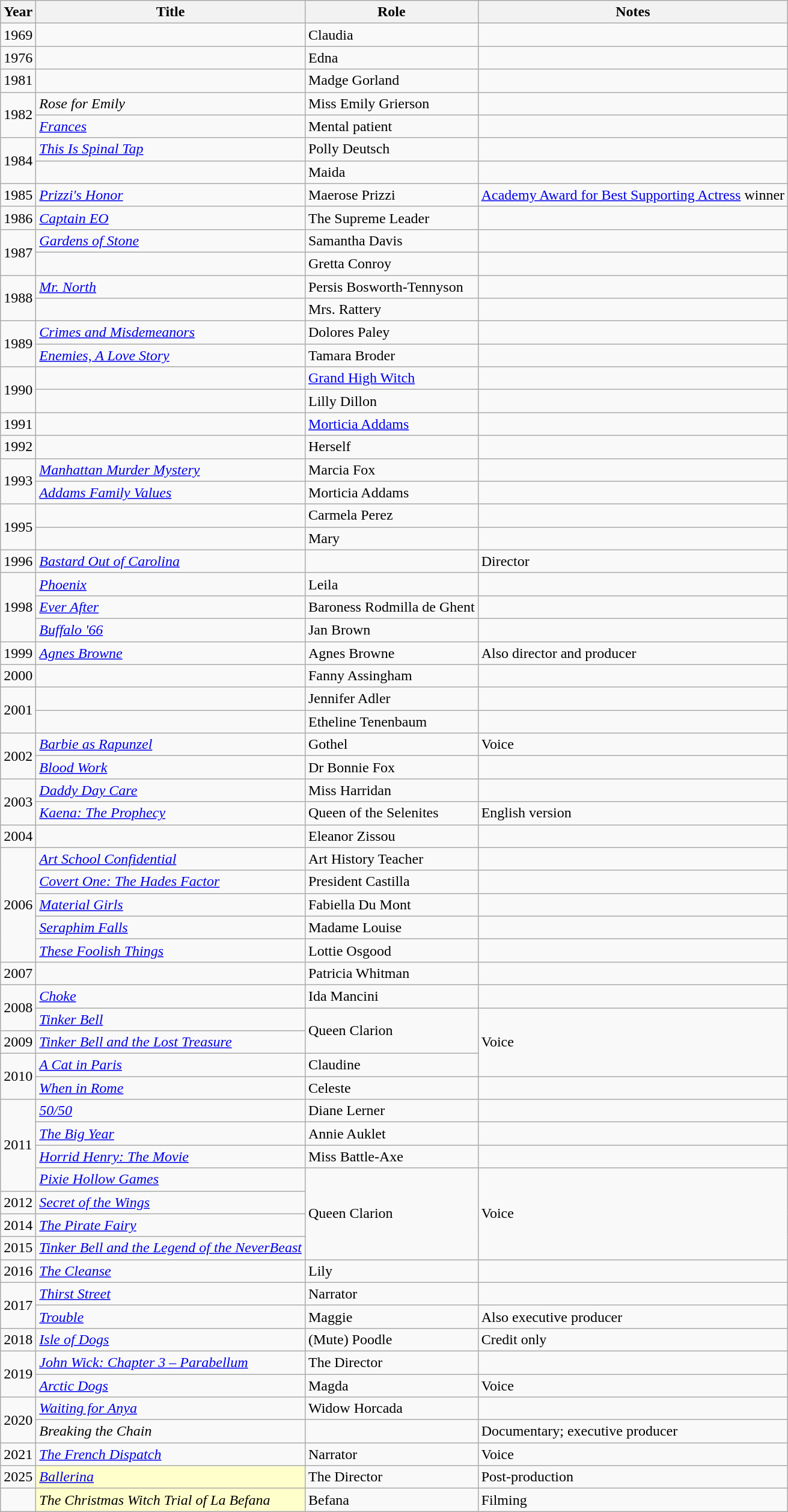<table class="wikitable sortable">
<tr>
<th>Year</th>
<th>Title</th>
<th>Role</th>
<th class="unsortable">Notes</th>
</tr>
<tr>
<td>1969</td>
<td><em></em></td>
<td>Claudia</td>
<td></td>
</tr>
<tr>
<td>1976</td>
<td><em></em></td>
<td>Edna</td>
<td></td>
</tr>
<tr>
<td>1981</td>
<td><em></em></td>
<td>Madge Gorland</td>
<td></td>
</tr>
<tr>
<td rowspan="2">1982</td>
<td><em>Rose for Emily</em></td>
<td>Miss Emily Grierson</td>
<td></td>
</tr>
<tr>
<td><em><a href='#'>Frances</a></em></td>
<td>Mental patient</td>
<td></td>
</tr>
<tr>
<td rowspan="2">1984</td>
<td><em><a href='#'>This Is Spinal Tap</a></em></td>
<td>Polly Deutsch</td>
<td></td>
</tr>
<tr>
<td><em></em></td>
<td>Maida</td>
<td></td>
</tr>
<tr>
<td>1985</td>
<td><em><a href='#'>Prizzi's Honor</a></em></td>
<td>Maerose Prizzi</td>
<td><a href='#'>Academy Award for Best Supporting Actress</a> winner</td>
</tr>
<tr>
<td>1986</td>
<td><em><a href='#'>Captain EO</a></em></td>
<td>The Supreme Leader</td>
<td></td>
</tr>
<tr>
<td rowspan="2">1987</td>
<td><em><a href='#'>Gardens of Stone</a></em></td>
<td>Samantha Davis</td>
<td></td>
</tr>
<tr>
<td><em></em></td>
<td>Gretta Conroy</td>
<td></td>
</tr>
<tr>
<td rowspan="2">1988</td>
<td><em><a href='#'>Mr. North</a></em></td>
<td>Persis Bosworth-Tennyson</td>
<td></td>
</tr>
<tr>
<td><em></em></td>
<td>Mrs. Rattery</td>
<td></td>
</tr>
<tr>
<td rowspan="2">1989</td>
<td><em><a href='#'>Crimes and Misdemeanors</a></em></td>
<td>Dolores Paley</td>
<td></td>
</tr>
<tr>
<td><em><a href='#'>Enemies, A Love Story</a></em></td>
<td>Tamara Broder</td>
<td></td>
</tr>
<tr>
<td rowspan="2">1990</td>
<td><em></em></td>
<td><a href='#'>Grand High Witch</a></td>
<td></td>
</tr>
<tr>
<td><em></em></td>
<td>Lilly Dillon</td>
<td></td>
</tr>
<tr>
<td>1991</td>
<td><em></em></td>
<td><a href='#'>Morticia Addams</a></td>
<td></td>
</tr>
<tr>
<td>1992</td>
<td><em></em></td>
<td>Herself</td>
<td></td>
</tr>
<tr>
<td rowspan="2">1993</td>
<td><em><a href='#'>Manhattan Murder Mystery</a></em></td>
<td>Marcia Fox</td>
<td></td>
</tr>
<tr>
<td><em><a href='#'>Addams Family Values</a></em></td>
<td>Morticia Addams</td>
<td></td>
</tr>
<tr>
<td rowspan="2">1995</td>
<td><em></em></td>
<td>Carmela Perez</td>
<td></td>
</tr>
<tr>
<td><em></em></td>
<td>Mary</td>
<td></td>
</tr>
<tr>
<td>1996</td>
<td><em><a href='#'>Bastard Out of Carolina</a></em></td>
<td></td>
<td>Director</td>
</tr>
<tr>
<td rowspan="3">1998</td>
<td><em><a href='#'>Phoenix</a></em></td>
<td>Leila</td>
<td></td>
</tr>
<tr>
<td><em><a href='#'>Ever After</a></em></td>
<td>Baroness Rodmilla de Ghent</td>
<td></td>
</tr>
<tr>
<td><em><a href='#'>Buffalo '66</a></em></td>
<td>Jan Brown</td>
<td></td>
</tr>
<tr>
<td>1999</td>
<td><em><a href='#'>Agnes Browne</a></em></td>
<td>Agnes Browne</td>
<td>Also director and producer</td>
</tr>
<tr>
<td>2000</td>
<td><em></em></td>
<td>Fanny Assingham</td>
<td></td>
</tr>
<tr>
<td rowspan="2">2001</td>
<td><em></em></td>
<td>Jennifer Adler</td>
<td></td>
</tr>
<tr>
<td><em></em></td>
<td>Etheline Tenenbaum</td>
<td></td>
</tr>
<tr>
<td rowspan="2">2002</td>
<td><em><a href='#'>Barbie as Rapunzel</a></em></td>
<td>Gothel</td>
<td>Voice</td>
</tr>
<tr>
<td><em><a href='#'>Blood Work</a></em></td>
<td>Dr Bonnie Fox</td>
<td></td>
</tr>
<tr>
<td rowspan="2">2003</td>
<td><em><a href='#'>Daddy Day Care</a></em></td>
<td>Miss Harridan</td>
<td></td>
</tr>
<tr>
<td><em><a href='#'>Kaena: The Prophecy</a></em></td>
<td>Queen of the Selenites</td>
<td>English version</td>
</tr>
<tr>
<td>2004</td>
<td><em></em></td>
<td>Eleanor Zissou</td>
<td></td>
</tr>
<tr>
<td rowspan="5">2006</td>
<td><em><a href='#'>Art School Confidential</a></em></td>
<td>Art History Teacher</td>
<td></td>
</tr>
<tr>
<td><em><a href='#'>Covert One: The Hades Factor</a></em></td>
<td>President Castilla</td>
<td></td>
</tr>
<tr>
<td><em><a href='#'>Material Girls</a></em></td>
<td>Fabiella Du Mont</td>
<td></td>
</tr>
<tr>
<td><em><a href='#'>Seraphim Falls</a></em></td>
<td>Madame Louise</td>
<td></td>
</tr>
<tr>
<td><em><a href='#'>These Foolish Things</a></em></td>
<td>Lottie Osgood</td>
<td></td>
</tr>
<tr>
<td>2007</td>
<td><em></em></td>
<td>Patricia Whitman</td>
<td></td>
</tr>
<tr>
<td rowspan="2">2008</td>
<td><em><a href='#'>Choke</a></em></td>
<td>Ida Mancini</td>
<td></td>
</tr>
<tr>
<td><em><a href='#'>Tinker Bell</a></em></td>
<td rowspan=2>Queen Clarion</td>
<td rowspan="3">Voice</td>
</tr>
<tr>
<td>2009</td>
<td><em><a href='#'>Tinker Bell and the Lost Treasure</a></em></td>
</tr>
<tr>
<td rowspan="2">2010</td>
<td><em><a href='#'>A Cat in Paris</a></em></td>
<td>Claudine</td>
</tr>
<tr>
<td><em><a href='#'>When in Rome</a></em></td>
<td>Celeste</td>
<td></td>
</tr>
<tr>
<td rowspan="4">2011</td>
<td><em><a href='#'>50/50</a></em></td>
<td>Diane Lerner</td>
<td></td>
</tr>
<tr>
<td><em><a href='#'>The Big Year</a></em></td>
<td>Annie Auklet</td>
<td></td>
</tr>
<tr>
<td><em><a href='#'>Horrid Henry: The Movie</a></em></td>
<td>Miss Battle-Axe</td>
<td></td>
</tr>
<tr>
<td><em><a href='#'>Pixie Hollow Games</a></em></td>
<td rowspan=4>Queen Clarion</td>
<td rowspan=4>Voice</td>
</tr>
<tr>
<td>2012</td>
<td><em><a href='#'>Secret of the Wings</a></em></td>
</tr>
<tr>
<td>2014</td>
<td><em><a href='#'>The Pirate Fairy</a></em></td>
</tr>
<tr>
<td>2015</td>
<td><em><a href='#'>Tinker Bell and the Legend of the NeverBeast</a></em></td>
</tr>
<tr>
<td>2016</td>
<td><em><a href='#'>The Cleanse</a></em></td>
<td>Lily</td>
<td></td>
</tr>
<tr>
<td rowspan="2">2017</td>
<td><em><a href='#'>Thirst Street</a></em></td>
<td>Narrator</td>
<td></td>
</tr>
<tr>
<td><em><a href='#'>Trouble</a></em></td>
<td>Maggie</td>
<td>Also executive producer</td>
</tr>
<tr>
<td>2018</td>
<td><em><a href='#'>Isle of Dogs</a></em></td>
<td>(Mute) Poodle</td>
<td>Credit only</td>
</tr>
<tr>
<td rowspan="2">2019</td>
<td><em><a href='#'>John Wick: Chapter 3 – Parabellum</a></em></td>
<td>The Director</td>
<td></td>
</tr>
<tr>
<td><em><a href='#'>Arctic Dogs</a></em></td>
<td>Magda</td>
<td>Voice</td>
</tr>
<tr>
<td rowspan="2">2020</td>
<td><em><a href='#'>Waiting for Anya</a></em></td>
<td>Widow Horcada</td>
<td></td>
</tr>
<tr>
<td><em>Breaking the Chain</em></td>
<td></td>
<td>Documentary; executive producer</td>
</tr>
<tr>
<td>2021</td>
<td><em><a href='#'>The French Dispatch</a></em></td>
<td>Narrator</td>
<td>Voice</td>
</tr>
<tr>
<td>2025</td>
<td style="background:#FFFFCC;"><em><a href='#'>Ballerina</a></em> </td>
<td>The Director</td>
<td>Post-production</td>
</tr>
<tr>
<td></td>
<td style="background:#FFFFCC;"><em>The Christmas Witch Trial of La Befana</em> </td>
<td>Befana</td>
<td>Filming</td>
</tr>
</table>
